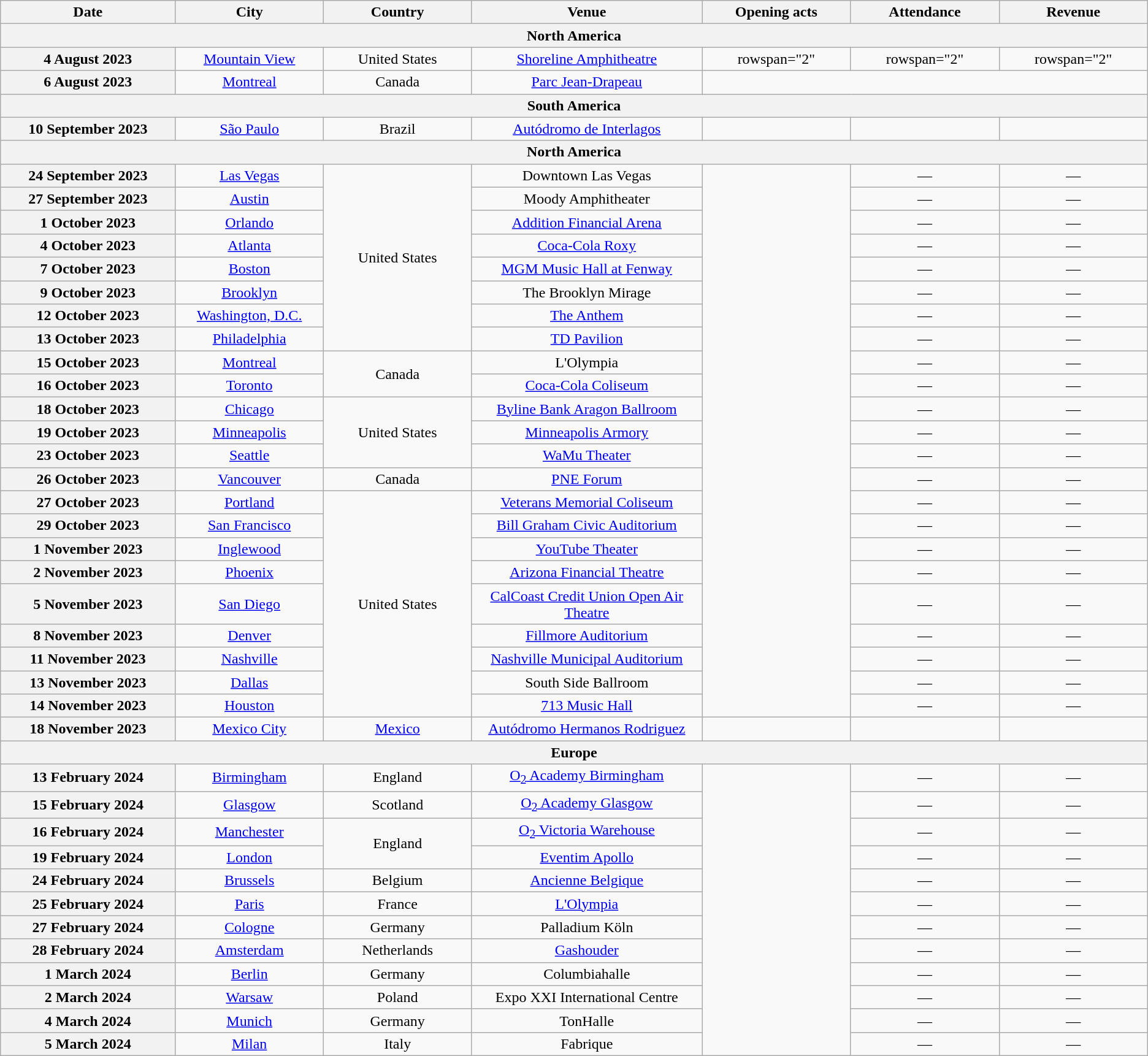<table class="wikitable plainrowheaders" style="text-align:center;">
<tr>
<th scope="col" style="width:12em;">Date</th>
<th scope="col" style="width:10em;">City</th>
<th scope="col" style="width:10em;">Country</th>
<th scope="col" style="width:16em;">Venue</th>
<th scope="col" style="width:10em;">Opening acts</th>
<th scope="col" style="width:10em;">Attendance</th>
<th scope="col" style="width:10em;">Revenue</th>
</tr>
<tr>
<th colspan="7">North America</th>
</tr>
<tr>
<th scope="row" style="text-align:center;">4 August 2023</th>
<td><a href='#'>Mountain View</a></td>
<td>United States</td>
<td><a href='#'>Shoreline Amphitheatre</a></td>
<td>rowspan="2" </td>
<td>rowspan="2" </td>
<td>rowspan="2" </td>
</tr>
<tr>
<th scope="row" style="text-align:center;">6 August 2023</th>
<td><a href='#'>Montreal</a></td>
<td>Canada</td>
<td><a href='#'>Parc Jean-Drapeau</a></td>
</tr>
<tr>
<th colspan="7">South America</th>
</tr>
<tr>
<th scope="row" style="text-align:center;">10 September 2023</th>
<td><a href='#'>São Paulo</a></td>
<td>Brazil</td>
<td><a href='#'>Autódromo de Interlagos</a></td>
<td></td>
<td></td>
<td></td>
</tr>
<tr>
<th colspan="7">North America</th>
</tr>
<tr>
<th scope="row" style="text-align:center;">24 September 2023</th>
<td><a href='#'>Las Vegas</a></td>
<td rowspan="8">United States</td>
<td>Downtown Las Vegas</td>
<td rowspan="23"></td>
<td>—</td>
<td>—</td>
</tr>
<tr>
<th scope="row" style="text-align:center;">27 September 2023</th>
<td><a href='#'>Austin</a></td>
<td>Moody Amphitheater</td>
<td>—</td>
<td>—</td>
</tr>
<tr>
<th scope="row" style="text-align:center;">1 October 2023</th>
<td><a href='#'>Orlando</a></td>
<td><a href='#'>Addition Financial Arena</a></td>
<td>—</td>
<td>—</td>
</tr>
<tr>
<th scope="row" style="text-align:center;">4 October 2023</th>
<td><a href='#'>Atlanta</a></td>
<td><a href='#'>Coca-Cola Roxy</a></td>
<td>—</td>
<td>—</td>
</tr>
<tr>
<th scope="row" style="text-align:center;">7 October 2023</th>
<td><a href='#'>Boston</a></td>
<td><a href='#'>MGM Music Hall at Fenway</a></td>
<td>—</td>
<td>—</td>
</tr>
<tr>
<th scope="row" style="text-align:center;">9 October 2023</th>
<td><a href='#'>Brooklyn</a></td>
<td>The Brooklyn Mirage</td>
<td>—</td>
<td>—</td>
</tr>
<tr>
<th scope="row" style="text-align:center;">12 October 2023</th>
<td><a href='#'>Washington, D.C.</a></td>
<td><a href='#'>The Anthem</a></td>
<td>—</td>
<td>—</td>
</tr>
<tr>
<th scope="row" style="text-align:center;">13 October 2023</th>
<td><a href='#'>Philadelphia</a></td>
<td><a href='#'>TD Pavilion</a></td>
<td>—</td>
<td>—</td>
</tr>
<tr>
<th scope="row" style="text-align:center;">15 October 2023</th>
<td><a href='#'>Montreal</a></td>
<td rowspan="2">Canada</td>
<td>L'Olympia</td>
<td>—</td>
<td>—</td>
</tr>
<tr>
<th scope="row" style="text-align:center;">16 October 2023</th>
<td><a href='#'>Toronto</a></td>
<td><a href='#'>Coca-Cola Coliseum</a></td>
<td>—</td>
<td>—</td>
</tr>
<tr>
<th scope="row" style="text-align:center;">18 October 2023</th>
<td><a href='#'>Chicago</a></td>
<td rowspan="3">United States</td>
<td><a href='#'>Byline Bank Aragon Ballroom</a></td>
<td>—</td>
<td>—</td>
</tr>
<tr>
<th scope="row" style="text-align:center;">19 October 2023</th>
<td><a href='#'>Minneapolis</a></td>
<td><a href='#'>Minneapolis Armory</a></td>
<td>—</td>
<td>—</td>
</tr>
<tr>
<th scope="row" style="text-align:center;">23 October 2023</th>
<td><a href='#'>Seattle</a></td>
<td><a href='#'>WaMu Theater</a></td>
<td>—</td>
<td>—</td>
</tr>
<tr>
<th scope="row" style="text-align:center;">26 October 2023</th>
<td><a href='#'>Vancouver</a></td>
<td>Canada</td>
<td><a href='#'>PNE Forum</a></td>
<td>—</td>
<td>—</td>
</tr>
<tr>
<th scope="row" style="text-align:center;">27 October 2023</th>
<td><a href='#'>Portland</a></td>
<td rowspan="9">United States</td>
<td><a href='#'>Veterans Memorial Coliseum</a></td>
<td>—</td>
<td>—</td>
</tr>
<tr>
<th scope="row" style="text-align:center;">29 October 2023</th>
<td><a href='#'>San Francisco</a></td>
<td><a href='#'>Bill Graham Civic Auditorium</a></td>
<td>—</td>
<td>—</td>
</tr>
<tr>
<th scope="row" style="text-align:center;">1 November 2023</th>
<td><a href='#'>Inglewood</a></td>
<td><a href='#'>YouTube Theater</a></td>
<td>—</td>
<td>—</td>
</tr>
<tr>
<th scope="row" style="text-align:center;">2 November 2023</th>
<td><a href='#'>Phoenix</a></td>
<td><a href='#'>Arizona Financial Theatre</a></td>
<td>—</td>
<td>—</td>
</tr>
<tr>
<th scope="row" style="text-align:center;">5 November 2023</th>
<td><a href='#'>San Diego</a></td>
<td><a href='#'>CalCoast Credit Union Open Air Theatre</a></td>
<td>—</td>
<td>—</td>
</tr>
<tr>
<th scope="row" style="text-align:center;">8 November 2023</th>
<td><a href='#'>Denver</a></td>
<td><a href='#'>Fillmore Auditorium</a></td>
<td>—</td>
<td>—</td>
</tr>
<tr>
<th scope="row" style="text-align:center;">11 November 2023</th>
<td><a href='#'>Nashville</a></td>
<td><a href='#'>Nashville Municipal Auditorium</a></td>
<td>—</td>
<td>—</td>
</tr>
<tr>
<th scope="row" style="text-align:center;">13 November 2023</th>
<td><a href='#'>Dallas</a></td>
<td>South Side Ballroom</td>
<td>—</td>
<td>—</td>
</tr>
<tr>
<th scope="row" style="text-align:center;">14 November 2023</th>
<td><a href='#'>Houston</a></td>
<td><a href='#'>713 Music Hall</a></td>
<td>—</td>
<td>—</td>
</tr>
<tr>
<th scope="row" style="text-align:center;">18 November 2023</th>
<td><a href='#'>Mexico City</a></td>
<td><a href='#'>Mexico</a></td>
<td><a href='#'>Autódromo Hermanos Rodriguez</a></td>
<td></td>
<td></td>
<td></td>
</tr>
<tr>
<th colspan="7">Europe</th>
</tr>
<tr>
<th scope="row" style="text-align:center;">13 February 2024</th>
<td><a href='#'>Birmingham</a></td>
<td>England</td>
<td><a href='#'>O<sub>2</sub> Academy Birmingham</a></td>
<td rowspan="12"></td>
<td>—</td>
<td>—</td>
</tr>
<tr>
<th scope="row" style="text-align:center;">15 February 2024</th>
<td><a href='#'>Glasgow</a></td>
<td>Scotland</td>
<td><a href='#'>O<sub>2</sub> Academy Glasgow</a></td>
<td>—</td>
<td>—</td>
</tr>
<tr>
<th scope="row" style="text-align:center;">16 February 2024</th>
<td><a href='#'>Manchester</a></td>
<td rowspan="2">England</td>
<td><a href='#'>O<sub>2</sub> Victoria Warehouse</a></td>
<td>—</td>
<td>—</td>
</tr>
<tr>
<th scope="row" style="text-align:center;">19 February 2024</th>
<td><a href='#'>London</a></td>
<td><a href='#'>Eventim Apollo</a></td>
<td>—</td>
<td>—</td>
</tr>
<tr>
<th scope="row" style="text-align:center;">24 February 2024</th>
<td><a href='#'>Brussels</a></td>
<td>Belgium</td>
<td><a href='#'>Ancienne Belgique</a></td>
<td>—</td>
<td>—</td>
</tr>
<tr>
<th scope="row" style="text-align:center;">25 February 2024</th>
<td><a href='#'>Paris</a></td>
<td>France</td>
<td><a href='#'>L'Olympia</a></td>
<td>—</td>
<td>—</td>
</tr>
<tr>
<th scope="row" style="text-align:center;">27 February 2024</th>
<td><a href='#'>Cologne</a></td>
<td>Germany</td>
<td>Palladium Köln</td>
<td>—</td>
<td>—</td>
</tr>
<tr>
<th scope="row" style="text-align:center;">28 February 2024</th>
<td><a href='#'>Amsterdam</a></td>
<td>Netherlands</td>
<td><a href='#'>Gashouder</a></td>
<td>—</td>
<td>—</td>
</tr>
<tr>
<th scope="row" style="text-align:center;">1 March 2024</th>
<td><a href='#'>Berlin</a></td>
<td>Germany</td>
<td>Columbiahalle</td>
<td>—</td>
<td>—</td>
</tr>
<tr>
<th scope="row" style="text-align:center;">2 March 2024</th>
<td><a href='#'>Warsaw</a></td>
<td>Poland</td>
<td>Expo XXI International Centre</td>
<td>—</td>
<td>—</td>
</tr>
<tr>
<th scope="row" style="text-align:center;">4 March 2024</th>
<td><a href='#'>Munich</a></td>
<td>Germany</td>
<td>TonHalle</td>
<td>—</td>
<td>—</td>
</tr>
<tr>
<th scope="row" style="text-align:center;">5 March 2024</th>
<td><a href='#'>Milan</a></td>
<td>Italy</td>
<td>Fabrique</td>
<td>—</td>
<td>—</td>
</tr>
</table>
